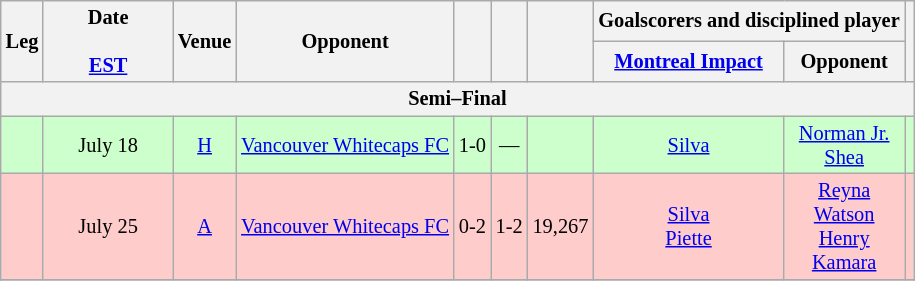<table class="wikitable" Style="text-align: center;font-size:85%">
<tr>
<th rowspan="2">Leg</th>
<th rowspan="2" style="width:80px">Date<br><br><a href='#'>EST</a></th>
<th rowspan="2">Venue</th>
<th rowspan="2">Opponent</th>
<th rowspan="2"><br></th>
<th rowspan="2"><br></th>
<th rowspan="2"></th>
<th colspan="2">Goalscorers and disciplined player</th>
<th rowspan="2"></th>
</tr>
<tr>
<th><a href='#'>Montreal Impact</a></th>
<th>Opponent</th>
</tr>
<tr>
<th colspan="12">Semi–Final</th>
</tr>
<tr style="background:#cfc">
<td></td>
<td>July 18</td>
<td><a href='#'>H</a></td>
<td><a href='#'>Vancouver Whitecaps FC</a></td>
<td>1-0</td>
<td>—</td>
<td></td>
<td><a href='#'>Silva</a> </td>
<td><a href='#'>Norman Jr.</a> <br><a href='#'>Shea</a>  </td>
<td></td>
</tr>
<tr style="background:#fcc">
<td></td>
<td>July 25</td>
<td><a href='#'>A</a></td>
<td><a href='#'>Vancouver Whitecaps FC</a></td>
<td>0-2</td>
<td>1-2</td>
<td>19,267</td>
<td><a href='#'>Silva</a> <br><a href='#'>Piette</a>  </td>
<td><a href='#'>Reyna</a> <br><a href='#'>Watson</a>  <br><a href='#'>Henry</a>  <br><a href='#'>Kamara</a>  </td>
<td></td>
</tr>
<tr>
</tr>
</table>
